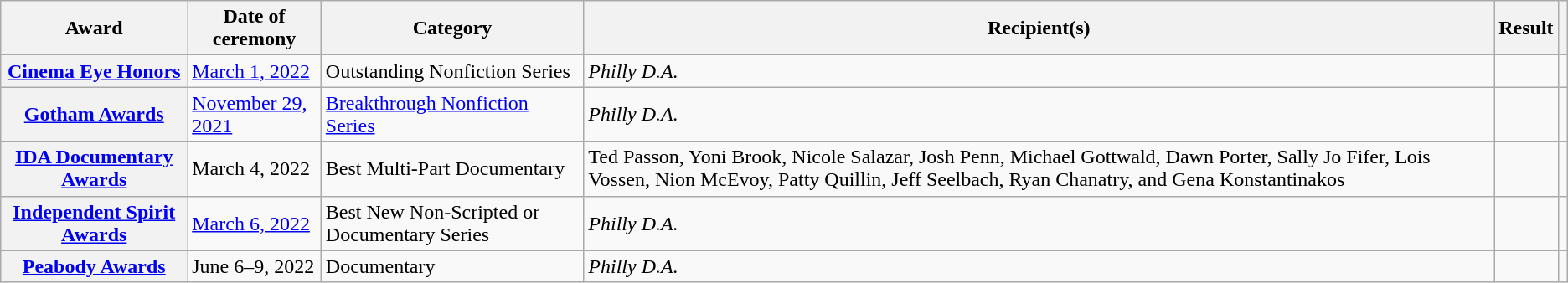<table class="wikitable plainrowheaders sortable">
<tr>
<th scope="col">Award</th>
<th scope="col">Date of ceremony</th>
<th scope="col">Category</th>
<th scope="col">Recipient(s)</th>
<th scope="col">Result</th>
<th scope="col" class="unsortable"></th>
</tr>
<tr>
<th scope="row"><a href='#'>Cinema Eye Honors</a></th>
<td><a href='#'>March 1, 2022</a></td>
<td>Outstanding Nonfiction Series</td>
<td><em>Philly D.A.</em></td>
<td></td>
<td style="text-align:center;"></td>
</tr>
<tr>
<th scope="row"><a href='#'>Gotham Awards</a></th>
<td><a href='#'>November 29, 2021</a></td>
<td><a href='#'>Breakthrough Nonfiction Series</a></td>
<td><em>Philly D.A.</em></td>
<td></td>
<td style="text-align:center;"></td>
</tr>
<tr>
<th scope="row"><a href='#'>IDA Documentary Awards</a></th>
<td>March 4, 2022</td>
<td>Best Multi-Part Documentary</td>
<td>Ted Passon, Yoni Brook, Nicole Salazar, Josh Penn, Michael Gottwald, Dawn Porter, Sally Jo Fifer, Lois Vossen, Nion McEvoy, Patty Quillin, Jeff Seelbach, Ryan Chanatry, and Gena Konstantinakos</td>
<td></td>
<td style="text-align:center;"></td>
</tr>
<tr>
<th scope="row"><a href='#'>Independent Spirit Awards</a></th>
<td><a href='#'>March 6, 2022</a></td>
<td>Best New Non-Scripted or Documentary Series</td>
<td><em>Philly D.A.</em></td>
<td></td>
<td style="text-align:center;"></td>
</tr>
<tr>
<th scope="row"><a href='#'>Peabody Awards</a></th>
<td>June 6–9, 2022</td>
<td>Documentary</td>
<td><em>Philly D.A.</em></td>
<td></td>
<td style="text-align:center;"></td>
</tr>
</table>
